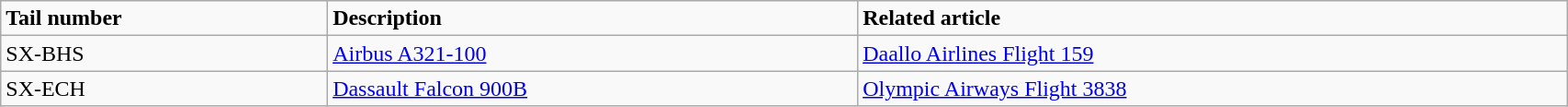<table class="wikitable" width="90%">
<tr>
<td><strong>Tail number</strong></td>
<td><strong>Description</strong></td>
<td><strong>Related article</strong></td>
</tr>
<tr>
<td>SX-BHS</td>
<td><a href='#'>Airbus A321-100</a></td>
<td><a href='#'>Daallo Airlines Flight 159</a></td>
</tr>
<tr>
<td>SX-ECH</td>
<td><a href='#'>Dassault Falcon 900B</a></td>
<td><a href='#'>Olympic Airways Flight 3838</a></td>
</tr>
</table>
